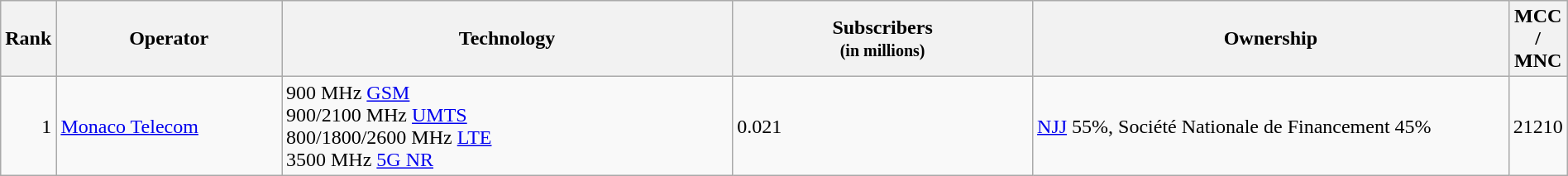<table class="wikitable" style="width:100%;">
<tr>
<th style="width:3%;">Rank</th>
<th style="width:15%;">Operator</th>
<th style="width:30%;">Technology</th>
<th style="width:20%;">Subscribers<br><small>(in millions)</small></th>
<th style="width:32%;">Ownership</th>
<th>MCC / MNC</th>
</tr>
<tr>
<td align=right>1</td>
<td><a href='#'>Monaco Telecom</a></td>
<td>900 MHz <a href='#'>GSM</a><br> 900/2100 MHz <a href='#'>UMTS</a><br>800/1800/2600 MHz <a href='#'>LTE</a><br>3500 MHz <a href='#'>5G NR</a></td>
<td>0.021</td>
<td><a href='#'>NJJ</a> 55%, Société Nationale de Financement 45%</td>
<td>21210</td>
</tr>
</table>
